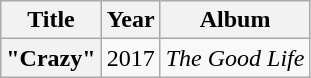<table class="wikitable plainrowheaders" style="text-align:center;">
<tr>
<th scope=col>Title</th>
<th scope=col>Year</th>
<th scope=col>Album</th>
</tr>
<tr>
<th scope="row">"Crazy"</th>
<td>2017</td>
<td><em>The Good Life</em></td>
</tr>
</table>
